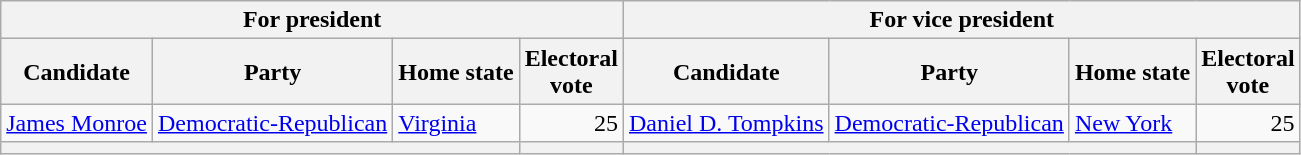<table class=wikitable>
<tr>
<th colspan=4>For president</th>
<th colspan=4>For vice president</th>
</tr>
<tr>
<th>Candidate</th>
<th>Party</th>
<th>Home state</th>
<th>Electoral<br>vote</th>
<th>Candidate</th>
<th>Party</th>
<th>Home state</th>
<th>Electoral<br>vote</th>
</tr>
<tr>
<td><a href='#'>James Monroe</a></td>
<td><a href='#'>Democratic-Republican</a></td>
<td><a href='#'>Virginia</a></td>
<td align=right>25</td>
<td><a href='#'>Daniel D. Tompkins</a></td>
<td><a href='#'>Democratic-Republican</a></td>
<td><a href='#'>New York</a></td>
<td align=right>25</td>
</tr>
<tr>
<th colspan=3></th>
<th></th>
<th colspan=3></th>
<th></th>
</tr>
</table>
